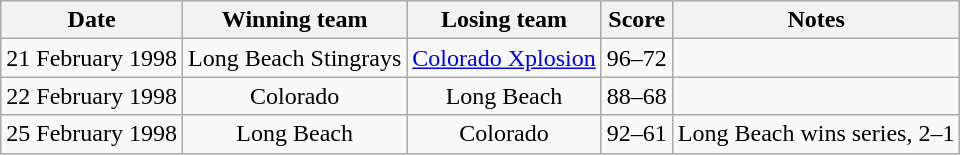<table class="wikitable">
<tr>
<th bgcolor="#DDDDFF">Date</th>
<th bgcolor="#DDDDFF">Winning team</th>
<th bgcolor="#DDDDFF">Losing team</th>
<th bgcolor="#DDDDFF">Score</th>
<th bgcolor="#DDDDFF">Notes</th>
</tr>
<tr>
<td align=center>21 February 1998</td>
<td align=center>Long Beach Stingrays</td>
<td align=center><a href='#'>Colorado Xplosion</a></td>
<td>96–72</td>
<td></td>
</tr>
<tr>
<td align=center>22 February 1998</td>
<td align=center>Colorado</td>
<td align=center>Long Beach</td>
<td>88–68</td>
<td></td>
</tr>
<tr>
<td align=center>25 February 1998</td>
<td align=center>Long Beach</td>
<td align=center>Colorado</td>
<td>92–61</td>
<td align=center>Long Beach wins series, 2–1</td>
</tr>
</table>
